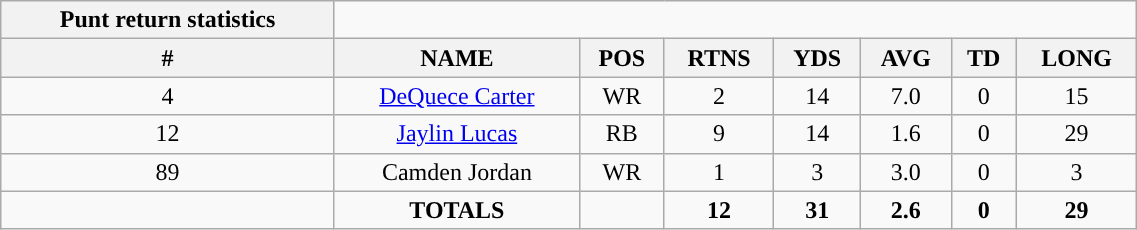<table style="width:60%; text-align:center;" class="wikitable collapsible collapsed">
<tr>
<th style="text-align:center; ">Punt return statistics</th>
</tr>
<tr>
<th>#</th>
<th>NAME</th>
<th>POS</th>
<th>RTNS</th>
<th>YDS</th>
<th>AVG</th>
<th>TD</th>
<th>LONG</th>
</tr>
<tr>
<td>4</td>
<td><a href='#'>DeQuece Carter</a></td>
<td>WR</td>
<td>2</td>
<td>14</td>
<td>7.0</td>
<td>0</td>
<td>15</td>
</tr>
<tr>
<td>12</td>
<td><a href='#'>Jaylin Lucas</a></td>
<td>RB</td>
<td>9</td>
<td>14</td>
<td>1.6</td>
<td>0</td>
<td>29</td>
</tr>
<tr>
<td>89</td>
<td>Camden Jordan</td>
<td>WR</td>
<td>1</td>
<td>3</td>
<td>3.0</td>
<td>0</td>
<td>3</td>
</tr>
<tr>
<td></td>
<td><strong>TOTALS</strong></td>
<td></td>
<td><strong>12</strong></td>
<td><strong>31</strong></td>
<td><strong>2.6</strong></td>
<td><strong>0</strong></td>
<td><strong>29</strong></td>
</tr>
</table>
